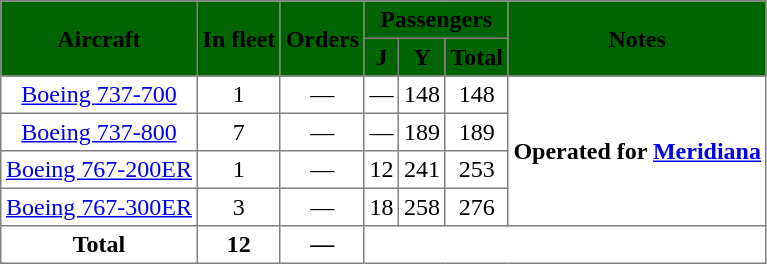<table class="toccolours" border="1" cellpadding="3" style="border-collapse:collapse;text-align:center">
<tr bgcolor=darkgreen>
<th rowspan="2"><span>Aircraft</span></th>
<th rowspan="2"><span>In fleet</span></th>
<th rowspan="2"><span>Orders</span></th>
<th colspan="3"><span>Passengers</span></th>
<th rowspan="2"><span>Notes</span></th>
</tr>
<tr bgcolor=darkgreen>
<th><abbr><span>J</span></abbr></th>
<th><abbr><span>Y</span></abbr></th>
<th><span>Total</span></th>
</tr>
<tr>
<td><a href='#'>Boeing 737-700</a></td>
<td>1</td>
<td>—</td>
<td>—</td>
<td>148</td>
<td>148</td>
<td rowspan="4"><strong>Operated for <a href='#'>Meridiana</a></strong></td>
</tr>
<tr>
<td><a href='#'>Boeing 737-800</a></td>
<td>7</td>
<td>—</td>
<td>—</td>
<td>189</td>
<td>189</td>
</tr>
<tr>
<td><a href='#'>Boeing 767-200ER</a></td>
<td>1</td>
<td>—</td>
<td>12</td>
<td>241</td>
<td>253</td>
</tr>
<tr>
<td><a href='#'>Boeing 767-300ER</a></td>
<td>3</td>
<td>—</td>
<td>18</td>
<td>258</td>
<td>276</td>
</tr>
<tr>
<th>Total</th>
<th>12</th>
<th>—</th>
<td colspan="4"></td>
</tr>
</table>
